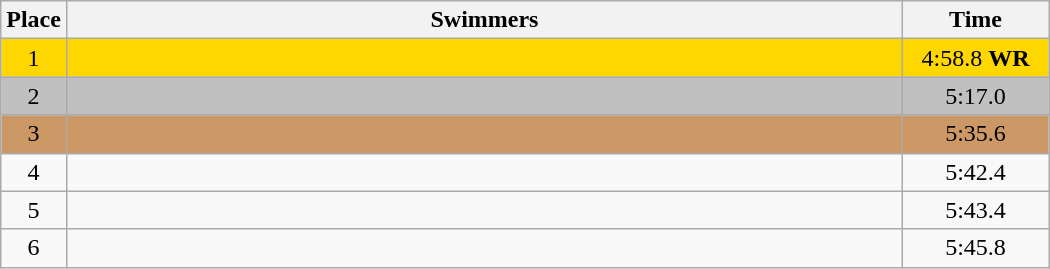<table class=wikitable style="text-align:center">
<tr>
<th>Place</th>
<th width=550>Swimmers</th>
<th width=90>Time</th>
</tr>
<tr bgcolor=gold>
<td>1</td>
<td align=left></td>
<td>4:58.8 <strong>WR</strong></td>
</tr>
<tr bgcolor=silver>
<td>2</td>
<td align=left></td>
<td>5:17.0</td>
</tr>
<tr bgcolor=cc9966>
<td>3</td>
<td align=left></td>
<td>5:35.6</td>
</tr>
<tr>
<td>4</td>
<td align=left></td>
<td>5:42.4</td>
</tr>
<tr>
<td>5</td>
<td align=left></td>
<td>5:43.4</td>
</tr>
<tr>
<td>6</td>
<td align=left></td>
<td>5:45.8</td>
</tr>
</table>
